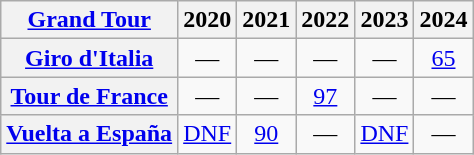<table class="wikitable plainrowheaders">
<tr>
<th scope="col"><a href='#'>Grand Tour</a></th>
<th scope="col">2020</th>
<th scope="col">2021</th>
<th scope="col">2022</th>
<th scope="col">2023</th>
<th scope="col">2024</th>
</tr>
<tr style="text-align:center;">
<th scope="row"> <a href='#'>Giro d'Italia</a></th>
<td>—</td>
<td>—</td>
<td>—</td>
<td>—</td>
<td><a href='#'>65</a></td>
</tr>
<tr style="text-align:center;">
<th scope="row"> <a href='#'>Tour de France</a></th>
<td>—</td>
<td>—</td>
<td><a href='#'>97</a></td>
<td>—</td>
<td>—</td>
</tr>
<tr style="text-align:center;">
<th scope="row"> <a href='#'>Vuelta a España</a></th>
<td><a href='#'>DNF</a></td>
<td><a href='#'>90</a></td>
<td>—</td>
<td><a href='#'>DNF</a></td>
<td>—</td>
</tr>
</table>
